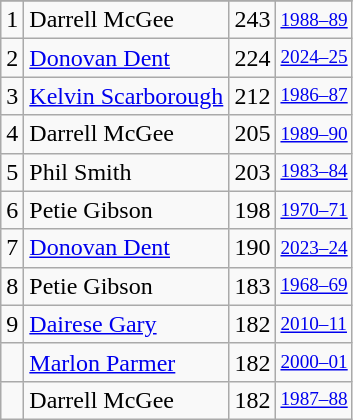<table class="wikitable">
<tr>
</tr>
<tr>
<td>1</td>
<td>Darrell McGee</td>
<td>243</td>
<td style="font-size:80%;"><a href='#'>1988–89</a></td>
</tr>
<tr>
<td>2</td>
<td><a href='#'>Donovan Dent</a></td>
<td>224</td>
<td style="font-size:80%;"><a href='#'>2024–25</a></td>
</tr>
<tr>
<td>3</td>
<td><a href='#'>Kelvin Scarborough</a></td>
<td>212</td>
<td style="font-size:80%;"><a href='#'>1986–87</a></td>
</tr>
<tr>
<td>4</td>
<td>Darrell McGee</td>
<td>205</td>
<td style="font-size:80%;"><a href='#'>1989–90</a></td>
</tr>
<tr>
<td>5</td>
<td>Phil Smith</td>
<td>203</td>
<td style="font-size:80%;"><a href='#'>1983–84</a></td>
</tr>
<tr>
<td>6</td>
<td>Petie Gibson</td>
<td>198</td>
<td style="font-size:80%;"><a href='#'>1970–71</a></td>
</tr>
<tr>
<td>7</td>
<td><a href='#'>Donovan Dent</a></td>
<td>190</td>
<td style="font-size:80%;"><a href='#'>2023–24</a></td>
</tr>
<tr>
<td>8</td>
<td>Petie Gibson</td>
<td>183</td>
<td style="font-size:80%;"><a href='#'>1968–69</a></td>
</tr>
<tr>
<td>9</td>
<td><a href='#'>Dairese Gary</a></td>
<td>182</td>
<td style="font-size:80%;"><a href='#'>2010–11</a></td>
</tr>
<tr>
<td></td>
<td><a href='#'>Marlon Parmer</a></td>
<td>182</td>
<td style="font-size:80%;"><a href='#'>2000–01</a></td>
</tr>
<tr>
<td></td>
<td>Darrell McGee</td>
<td>182</td>
<td style="font-size:80%;"><a href='#'>1987–88</a></td>
</tr>
</table>
